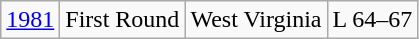<table class="wikitable">
<tr align="center">
<td><a href='#'>1981</a></td>
<td>First Round</td>
<td>West Virginia</td>
<td>L 64–67</td>
</tr>
</table>
